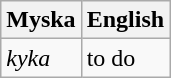<table class="wikitable">
<tr>
<th>Myska</th>
<th>English</th>
</tr>
<tr>
<td><em>kyka</em></td>
<td>to do</td>
</tr>
</table>
